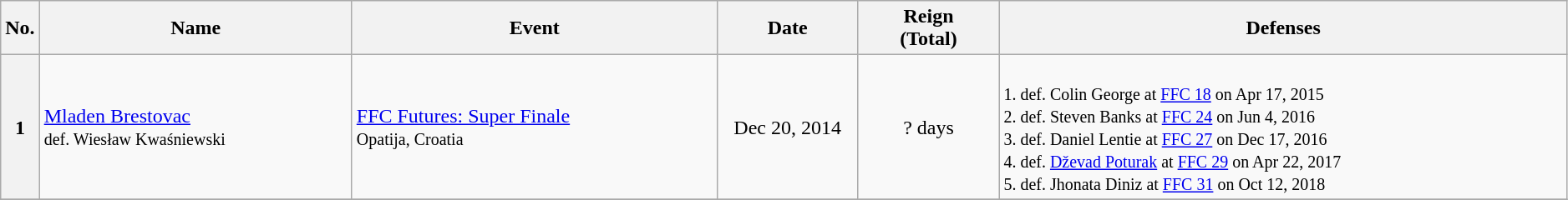<table class="wikitable" style="width:99%;">
<tr>
<th style="width:2%;">No.</th>
<th>Name</th>
<th>Event</th>
<th style="width:9%;">Date</th>
<th style="width:9%;">Reign<br>(Total)</th>
<th>Defenses</th>
</tr>
<tr>
<th>1</th>
<td> <a href='#'>Mladen Brestovac</a><br><small>def. Wiesław Kwaśniewski </small></td>
<td><a href='#'>FFC Futures: Super Finale</a><br><small>Opatija, Croatia</small></td>
<td style="text-align:center;">Dec 20, 2014</td>
<td style="text-align:center;">? days</td>
<td><br><small>1. def. Colin George at <a href='#'>FFC 18</a> on Apr 17, 2015</small><br>
<small>2. def. Steven Banks at <a href='#'>FFC 24</a> on Jun 4, 2016</small><br>
<small>3. def. Daniel Lentie at <a href='#'>FFC 27</a> on Dec 17, 2016</small><br>
<small>4. def. <a href='#'>Dževad Poturak</a> at <a href='#'>FFC 29</a> on Apr 22, 2017</small><br>
<small>5. def. Jhonata Diniz at <a href='#'>FFC 31</a> on Oct 12, 2018</small></td>
</tr>
<tr>
</tr>
</table>
